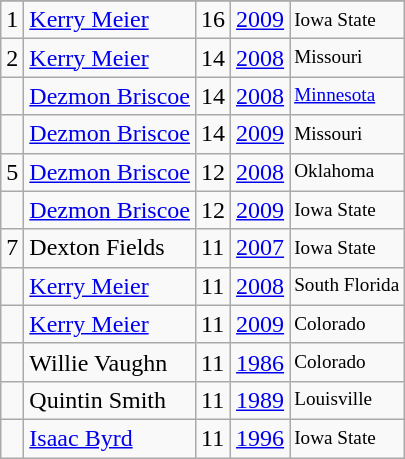<table class="wikitable">
<tr>
</tr>
<tr>
<td>1</td>
<td><a href='#'>Kerry Meier</a></td>
<td>16</td>
<td><a href='#'>2009</a></td>
<td style="font-size:80%;">Iowa State</td>
</tr>
<tr>
<td>2</td>
<td><a href='#'>Kerry Meier</a></td>
<td>14</td>
<td><a href='#'>2008</a></td>
<td style="font-size:80%;">Missouri</td>
</tr>
<tr>
<td></td>
<td><a href='#'>Dezmon Briscoe</a></td>
<td>14</td>
<td><a href='#'>2008</a></td>
<td style="font-size:80%;"><a href='#'>Minnesota</a></td>
</tr>
<tr>
<td></td>
<td><a href='#'>Dezmon Briscoe</a></td>
<td>14</td>
<td><a href='#'>2009</a></td>
<td style="font-size:80%;">Missouri</td>
</tr>
<tr>
<td>5</td>
<td><a href='#'>Dezmon Briscoe</a></td>
<td>12</td>
<td><a href='#'>2008</a></td>
<td style="font-size:80%;">Oklahoma</td>
</tr>
<tr>
<td></td>
<td><a href='#'>Dezmon Briscoe</a></td>
<td>12</td>
<td><a href='#'>2009</a></td>
<td style="font-size:80%;">Iowa State</td>
</tr>
<tr>
<td>7</td>
<td>Dexton Fields</td>
<td>11</td>
<td><a href='#'>2007</a></td>
<td style="font-size:80%;">Iowa State</td>
</tr>
<tr>
<td></td>
<td><a href='#'>Kerry Meier</a></td>
<td>11</td>
<td><a href='#'>2008</a></td>
<td style="font-size:80%;">South Florida</td>
</tr>
<tr>
<td></td>
<td><a href='#'>Kerry Meier</a></td>
<td>11</td>
<td><a href='#'>2009</a></td>
<td style="font-size:80%;">Colorado</td>
</tr>
<tr>
<td></td>
<td>Willie Vaughn</td>
<td>11</td>
<td><a href='#'>1986</a></td>
<td style="font-size:80%;">Colorado</td>
</tr>
<tr>
<td></td>
<td>Quintin Smith</td>
<td>11</td>
<td><a href='#'>1989</a></td>
<td style="font-size:80%;">Louisville</td>
</tr>
<tr>
<td></td>
<td><a href='#'>Isaac Byrd</a></td>
<td>11</td>
<td><a href='#'>1996</a></td>
<td style="font-size:80%;">Iowa State</td>
</tr>
</table>
